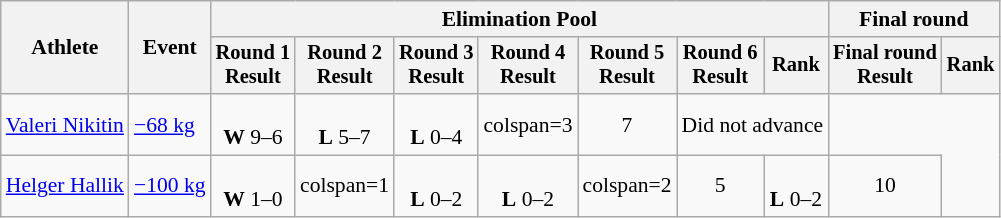<table class="wikitable" style="font-size:90%">
<tr>
<th rowspan="2">Athlete</th>
<th rowspan="2">Event</th>
<th colspan=7>Elimination Pool</th>
<th colspan=2>Final round</th>
</tr>
<tr style="font-size: 95%">
<th>Round 1<br>Result</th>
<th>Round 2<br>Result</th>
<th>Round 3<br>Result</th>
<th>Round 4<br>Result</th>
<th>Round 5<br>Result</th>
<th>Round 6<br>Result</th>
<th>Rank</th>
<th>Final round<br>Result</th>
<th>Rank</th>
</tr>
<tr align=center>
<td align=left><a href='#'>Valeri Nikitin</a></td>
<td align=left><a href='#'>−68 kg</a></td>
<td><br><strong>W</strong> 9–6</td>
<td><br><strong>L</strong> 5–7</td>
<td><br><strong>L</strong> 0–4</td>
<td>colspan=3 </td>
<td>7</td>
<td colspan=2>Did not advance</td>
</tr>
<tr align=center>
<td align=left><a href='#'>Helger Hallik</a></td>
<td align=left><a href='#'>−100 kg</a></td>
<td><br><strong>W</strong> 1–0</td>
<td>colspan=1 </td>
<td><br><strong>L</strong> 0–2</td>
<td><br><strong>L</strong> 0–2</td>
<td>colspan=2 </td>
<td>5</td>
<td><br><strong>L</strong> 0–2</td>
<td>10</td>
</tr>
</table>
